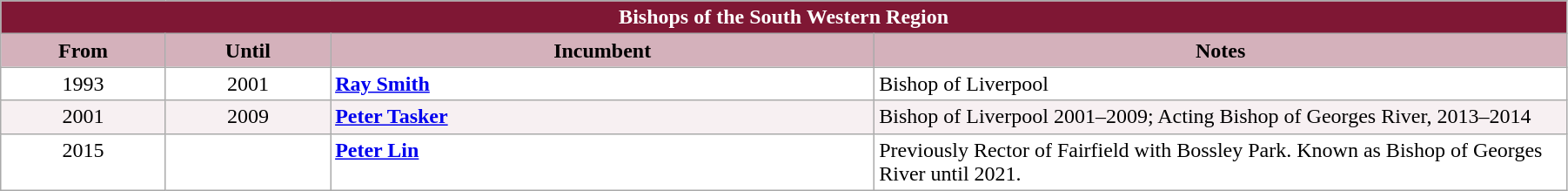<table class="wikitable" style="width: 95%;">
<tr>
<th colspan="4" style="background-color: #7F1734; color: white;">Bishops of the South Western Region</th>
</tr>
<tr>
<th style="background-color: #D4B1BB; width: 10%;">From</th>
<th style="background-color: #D4B1BB; width: 10%;">Until</th>
<th style="background-color: #D4B1BB; width: 33%;">Incumbent</th>
<th style="background-color: #D4B1BB; width: 42%;">Notes</th>
</tr>
<tr valign="top" style="background-color: white;">
<td style="text-align: center;">1993</td>
<td style="text-align: center;">2001</td>
<td><strong><a href='#'>Ray Smith</a></strong></td>
<td>Bishop of Liverpool</td>
</tr>
<tr valign="top" style="background-color: #F7F0F2;">
<td style="text-align: center;">2001</td>
<td style="text-align: center;">2009</td>
<td><strong><a href='#'>Peter Tasker</a></strong></td>
<td>Bishop of Liverpool 2001–2009; Acting Bishop of Georges River, 2013–2014</td>
</tr>
<tr valign="top" style="background-color: white;">
<td style="text-align: center;">2015</td>
<td style="text-align: center;"></td>
<td><strong><a href='#'>Peter Lin</a></strong></td>
<td>Previously Rector of Fairfield with Bossley Park. Known as Bishop of Georges River until 2021.</td>
</tr>
</table>
